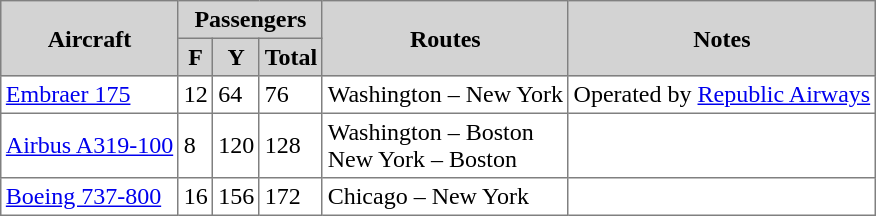<table class="toccolours" border="1" cellpadding="3" style="border-collapse:collapse;margin:1em auto;">
<tr style="background:lightgrey;">
<th rowspan=2>Aircraft</th>
<th colspan=3>Passengers</th>
<th rowspan=2>Routes</th>
<th rowspan=2>Notes</th>
</tr>
<tr style="background:lightgrey;">
<th><abbr>F</abbr></th>
<th><abbr>Y</abbr></th>
<th>Total</th>
</tr>
<tr>
<td><a href='#'>Embraer 175</a></td>
<td>12</td>
<td>64</td>
<td>76</td>
<td>Washington – New York</td>
<td>Operated by <a href='#'>Republic Airways</a></td>
</tr>
<tr>
<td><a href='#'>Airbus A319-100</a></td>
<td>8</td>
<td>120</td>
<td>128</td>
<td>Washington – Boston<br>New York – Boston</td>
<td></td>
</tr>
<tr>
<td><a href='#'>Boeing 737-800</a></td>
<td>16</td>
<td>156</td>
<td>172</td>
<td>Chicago – New York</td>
<td></td>
</tr>
</table>
